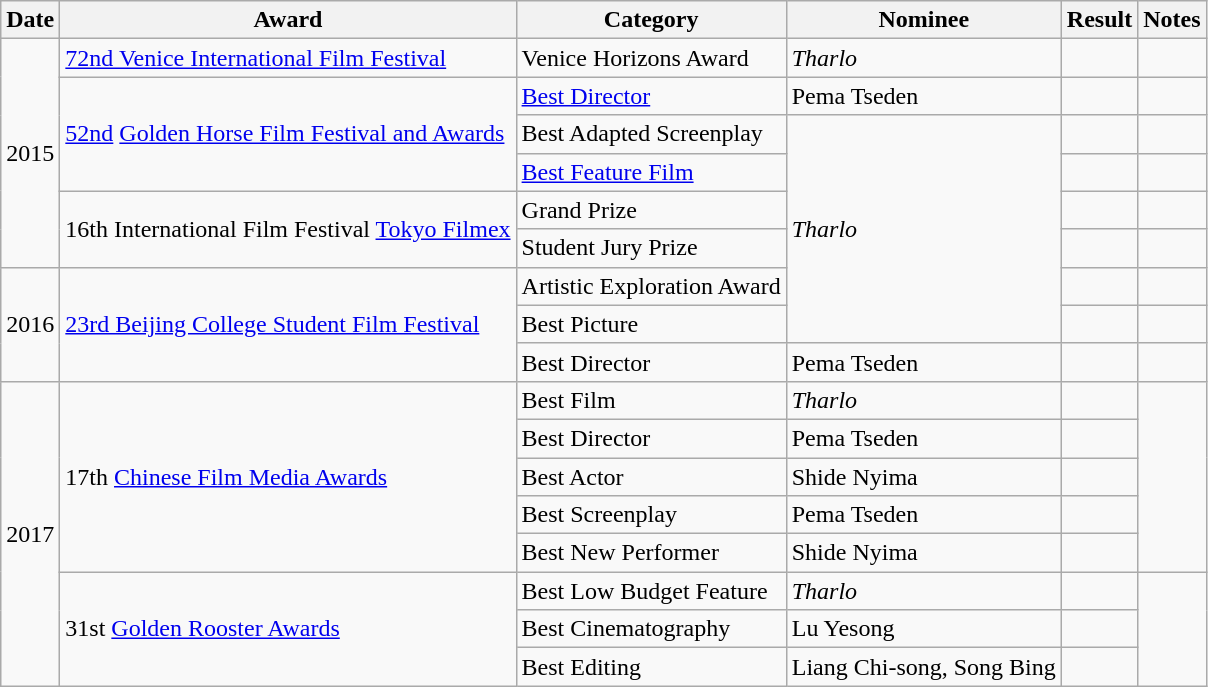<table class="wikitable">
<tr>
<th>Date</th>
<th>Award</th>
<th>Category</th>
<th>Nominee</th>
<th>Result</th>
<th>Notes</th>
</tr>
<tr>
<td rowspan="6">2015</td>
<td><a href='#'>72nd Venice International Film Festival</a></td>
<td>Venice Horizons Award</td>
<td><em>Tharlo</em></td>
<td></td>
<td></td>
</tr>
<tr>
<td rowspan="3"><a href='#'>52nd</a> <a href='#'>Golden Horse Film Festival and Awards</a></td>
<td><a href='#'>Best Director</a></td>
<td>Pema Tseden</td>
<td></td>
<td></td>
</tr>
<tr>
<td>Best Adapted Screenplay</td>
<td rowspan=6><em>Tharlo</em></td>
<td></td>
<td></td>
</tr>
<tr>
<td><a href='#'>Best Feature Film</a></td>
<td></td>
<td></td>
</tr>
<tr>
<td rowspan="2">16th International Film Festival <a href='#'>Tokyo Filmex</a></td>
<td>Grand Prize</td>
<td></td>
<td></td>
</tr>
<tr>
<td>Student Jury Prize</td>
<td></td>
<td></td>
</tr>
<tr>
<td rowspan="3">2016</td>
<td rowspan="3"><a href='#'>23rd Beijing College Student Film Festival</a></td>
<td>Artistic Exploration Award</td>
<td></td>
<td></td>
</tr>
<tr>
<td>Best Picture</td>
<td></td>
<td></td>
</tr>
<tr>
<td>Best Director</td>
<td>Pema Tseden</td>
<td></td>
<td></td>
</tr>
<tr>
<td rowspan=8>2017</td>
<td rowspan=5>17th <a href='#'>Chinese Film Media Awards</a></td>
<td>Best Film</td>
<td><em>Tharlo</em></td>
<td></td>
<td rowspan=5></td>
</tr>
<tr>
<td>Best Director</td>
<td>Pema Tseden</td>
<td></td>
</tr>
<tr>
<td>Best Actor</td>
<td>Shide Nyima</td>
<td></td>
</tr>
<tr>
<td>Best Screenplay</td>
<td>Pema Tseden</td>
<td></td>
</tr>
<tr>
<td>Best New Performer</td>
<td>Shide Nyima</td>
<td></td>
</tr>
<tr>
<td rowspan=3>31st <a href='#'>Golden Rooster Awards</a></td>
<td>Best Low Budget Feature</td>
<td><em>Tharlo</em></td>
<td></td>
<td rowspan=3></td>
</tr>
<tr>
<td>Best Cinematography</td>
<td>Lu Yesong</td>
<td></td>
</tr>
<tr>
<td>Best Editing</td>
<td>Liang Chi-song, Song Bing</td>
<td></td>
</tr>
</table>
